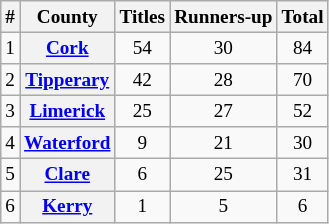<table class="wikitable plainrowheaders sortable" style="text-align:center; font-size:80%">
<tr>
<th>#</th>
<th scope="col">County</th>
<th>Titles</th>
<th scope="col">Runners-up</th>
<th>Total</th>
</tr>
<tr>
<td>1</td>
<th scope="row"> <a href='#'>Cork</a></th>
<td align="center">54</td>
<td align="center">30</td>
<td>84</td>
</tr>
<tr>
<td>2</td>
<th scope="row"> <a href='#'>Tipperary</a></th>
<td align="center">42</td>
<td align="center">28</td>
<td>70</td>
</tr>
<tr>
<td>3</td>
<th scope="row"> <a href='#'>Limerick</a></th>
<td align="center">25</td>
<td align="center">27</td>
<td>52</td>
</tr>
<tr>
<td>4</td>
<th scope="row"> <a href='#'>Waterford</a></th>
<td align="center">9</td>
<td align="center">21</td>
<td>30</td>
</tr>
<tr>
<td>5</td>
<th scope="row"> <a href='#'>Clare</a></th>
<td align="center">6</td>
<td align="center">25</td>
<td>31</td>
</tr>
<tr>
<td>6</td>
<th scope="row"> <a href='#'>Kerry</a></th>
<td align="center">1</td>
<td align="center">5</td>
<td>6</td>
</tr>
</table>
